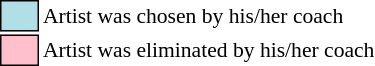<table class="toccolours" style="font-size: 90%; white-space: nowrap;">
<tr>
<td style="background-color:#b0e0e6; border: 1px solid black">      </td>
<td>Artist was chosen by his/her coach</td>
</tr>
<tr>
<td style="background-color:pink; border: 1px solid black">      </td>
<td>Artist was eliminated by his/her coach</td>
</tr>
<tr>
</tr>
</table>
